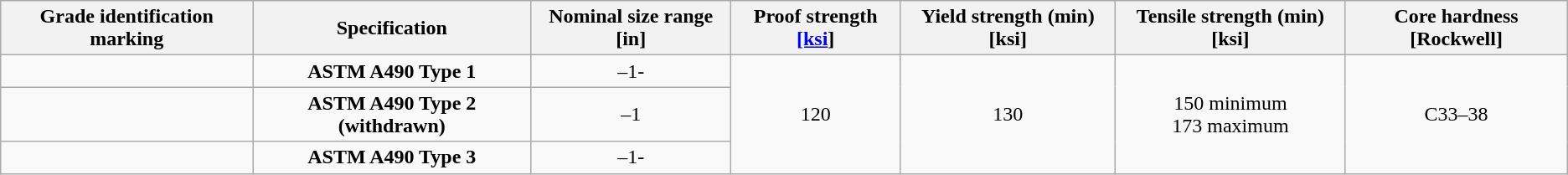<table class="wikitable" border="1" style="text-align:center">
<tr>
<th>Grade identification marking</th>
<th>Specification</th>
<th>Nominal size range [in]</th>
<th>Proof strength <a href='#'>[ksi</a>]</th>
<th>Yield strength (min) [ksi]</th>
<th>Tensile strength (min) [ksi]</th>
<th>Core hardness [Rockwell]</th>
</tr>
<tr>
<td></td>
<td><strong>ASTM A490 Type 1</strong></td>
<td>–1-</td>
<td rowspan=3>120</td>
<td rowspan=3>130</td>
<td rowspan=3>150 minimum<br>173 maximum</td>
<td rowspan=3>C33–38</td>
</tr>
<tr>
<td></td>
<td><strong>ASTM A490 Type 2 (withdrawn)</strong></td>
<td>–1</td>
</tr>
<tr>
<td></td>
<td><strong>ASTM A490 Type 3</strong></td>
<td>–1-</td>
</tr>
</table>
